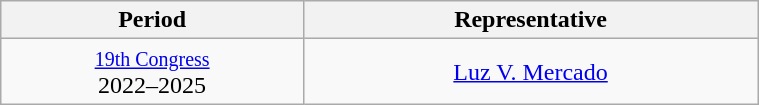<table class="wikitable" style="text-align:center; width:40%;">
<tr>
<th width="40%">Period</th>
<th>Representative</th>
</tr>
<tr>
<td><small><a href='#'>19th Congress</a></small><br>2022–2025</td>
<td><a href='#'>Luz V. Mercado</a></td>
</tr>
</table>
